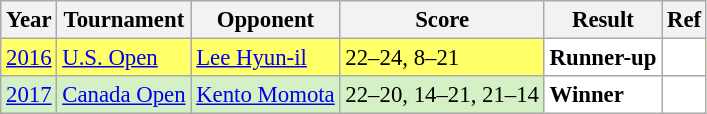<table class="sortable wikitable" style="font-size: 95%;">
<tr>
<th>Year</th>
<th>Tournament</th>
<th>Opponent</th>
<th>Score</th>
<th>Result</th>
<th>Ref</th>
</tr>
<tr style="background:#FFFF67">
<td align="center"><a href='#'>2016</a></td>
<td align="left"><a href='#'>U.S. Open</a></td>
<td align="left"> <a href='#'>Lee Hyun-il</a></td>
<td align="left">22–24, 8–21</td>
<td style="text-align:left; background:white"> <strong>Runner-up</strong></td>
<td style="text-align:center; background:white"></td>
</tr>
<tr style="background:#D4F1C5">
<td align="center"><a href='#'>2017</a></td>
<td align="left"><a href='#'>Canada Open</a></td>
<td align="left"> <a href='#'>Kento Momota</a></td>
<td align="left">22–20, 14–21, 21–14</td>
<td style="text-align:left; background:white"> <strong>Winner</strong></td>
<td style="text-align:center; background:white"></td>
</tr>
</table>
